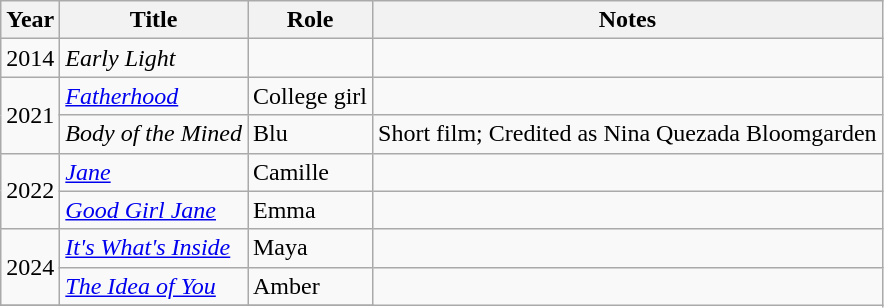<table class="wikitable sortable">
<tr>
<th>Year</th>
<th>Title</th>
<th>Role</th>
<th class="unsortable">Notes</th>
</tr>
<tr>
<td>2014</td>
<td><em>Early Light</em></td>
<td></td>
<td></td>
</tr>
<tr>
<td rowspan="2">2021</td>
<td><em><a href='#'>Fatherhood</a></em></td>
<td>College girl</td>
<td></td>
</tr>
<tr>
<td><em>Body of the Mined</em></td>
<td>Blu</td>
<td>Short film; Credited as Nina Quezada Bloomgarden</td>
</tr>
<tr>
<td rowspan="2">2022</td>
<td><em><a href='#'>Jane</a></em></td>
<td>Camille</td>
<td></td>
</tr>
<tr>
<td><em><a href='#'>Good Girl Jane</a></em></td>
<td>Emma</td>
<td></td>
</tr>
<tr>
<td rowspan="2">2024</td>
<td><em><a href='#'>It's What's Inside</a></em></td>
<td>Maya</td>
<td></td>
</tr>
<tr>
<td><em><a href='#'>The Idea of You</a></em></td>
<td>Amber</td>
</tr>
<tr>
</tr>
</table>
